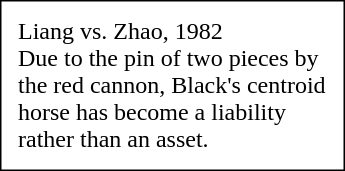<table style="margin:0 0 1em 1em; float:right; width:230px; padding:8px; border:1px solid #000;">
<tr>
<td>Liang vs. Zhao, 1982<br> Due to the pin of two pieces by the red cannon, Black's centroid horse has become a liability rather than an asset.</td>
</tr>
</table>
